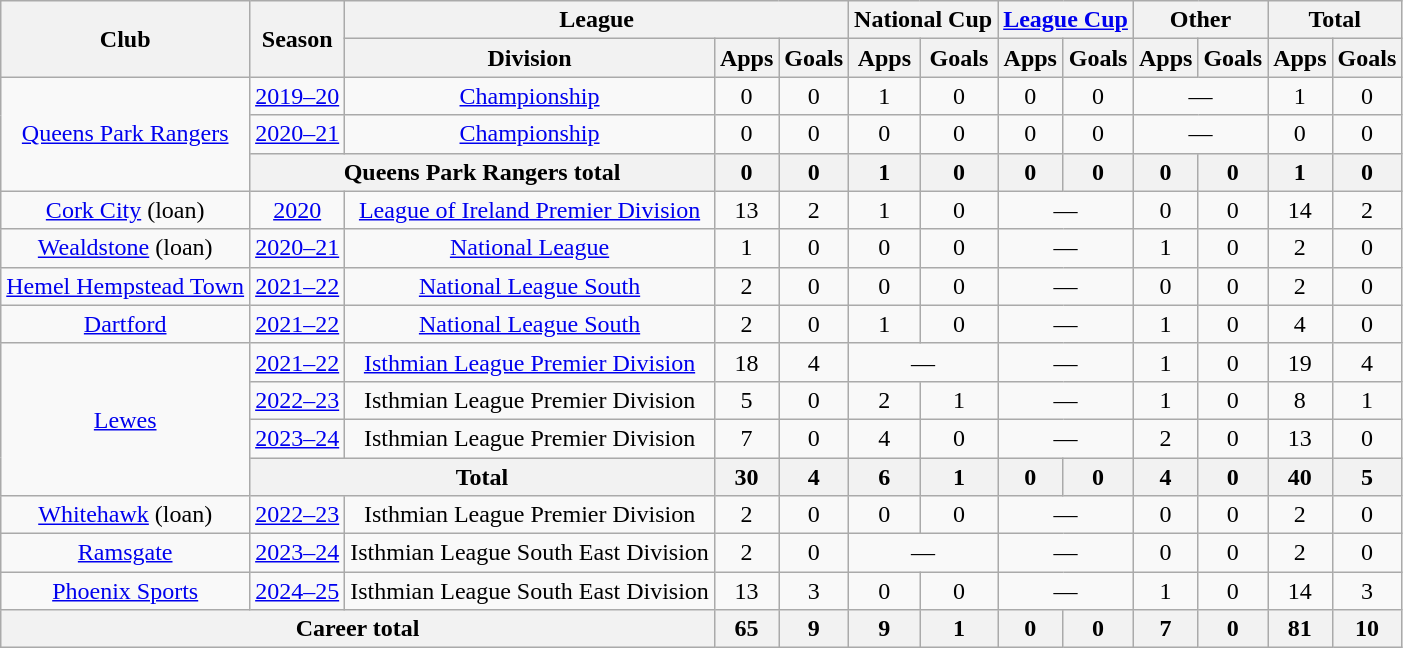<table class=wikitable style=text-align:center>
<tr>
<th rowspan=2>Club</th>
<th rowspan=2>Season</th>
<th colspan=3>League</th>
<th colspan=2>National Cup</th>
<th colspan=2><a href='#'>League Cup</a></th>
<th colspan=2>Other</th>
<th colspan=2>Total</th>
</tr>
<tr>
<th>Division</th>
<th>Apps</th>
<th>Goals</th>
<th>Apps</th>
<th>Goals</th>
<th>Apps</th>
<th>Goals</th>
<th>Apps</th>
<th>Goals</th>
<th>Apps</th>
<th>Goals</th>
</tr>
<tr>
<td rowspan="3" valign="center"><a href='#'>Queens Park Rangers</a></td>
<td><a href='#'>2019–20</a></td>
<td><a href='#'>Championship</a></td>
<td>0</td>
<td>0</td>
<td>1</td>
<td>0</td>
<td>0</td>
<td>0</td>
<td colspan=2>—</td>
<td>1</td>
<td>0</td>
</tr>
<tr>
<td><a href='#'>2020–21</a></td>
<td><a href='#'>Championship</a></td>
<td>0</td>
<td>0</td>
<td>0</td>
<td>0</td>
<td>0</td>
<td>0</td>
<td colspan=2>—</td>
<td>0</td>
<td>0</td>
</tr>
<tr>
<th colspan="2">Queens Park Rangers total</th>
<th>0</th>
<th>0</th>
<th>1</th>
<th>0</th>
<th>0</th>
<th>0</th>
<th>0</th>
<th>0</th>
<th>1</th>
<th>0</th>
</tr>
<tr>
<td><a href='#'>Cork City</a> (loan)</td>
<td><a href='#'>2020</a></td>
<td><a href='#'>League of Ireland Premier Division</a></td>
<td>13</td>
<td>2</td>
<td>1</td>
<td>0</td>
<td colspan=2>—</td>
<td>0</td>
<td>0</td>
<td>14</td>
<td>2</td>
</tr>
<tr>
<td><a href='#'>Wealdstone</a> (loan)</td>
<td><a href='#'>2020–21</a></td>
<td><a href='#'>National League</a></td>
<td>1</td>
<td>0</td>
<td>0</td>
<td>0</td>
<td colspan=2>—</td>
<td>1</td>
<td>0</td>
<td>2</td>
<td>0</td>
</tr>
<tr>
<td><a href='#'>Hemel Hempstead Town</a></td>
<td><a href='#'>2021–22</a></td>
<td><a href='#'>National League South</a></td>
<td>2</td>
<td>0</td>
<td>0</td>
<td>0</td>
<td colspan=2>—</td>
<td>0</td>
<td>0</td>
<td>2</td>
<td>0</td>
</tr>
<tr>
<td><a href='#'>Dartford</a></td>
<td><a href='#'>2021–22</a></td>
<td><a href='#'>National League South</a></td>
<td>2</td>
<td>0</td>
<td>1</td>
<td>0</td>
<td colspan=2>—</td>
<td>1</td>
<td>0</td>
<td>4</td>
<td>0</td>
</tr>
<tr>
<td rowspan="4"><a href='#'>Lewes</a></td>
<td><a href='#'>2021–22</a></td>
<td><a href='#'>Isthmian League Premier Division</a></td>
<td>18</td>
<td>4</td>
<td colspan=2>—</td>
<td colspan=2>—</td>
<td>1</td>
<td>0</td>
<td>19</td>
<td>4</td>
</tr>
<tr>
<td><a href='#'>2022–23</a></td>
<td>Isthmian League Premier Division</td>
<td>5</td>
<td>0</td>
<td>2</td>
<td>1</td>
<td colspan="2">—</td>
<td>1</td>
<td>0</td>
<td>8</td>
<td>1</td>
</tr>
<tr>
<td><a href='#'>2023–24</a></td>
<td>Isthmian League Premier Division</td>
<td>7</td>
<td>0</td>
<td>4</td>
<td>0</td>
<td colspan="2">—</td>
<td>2</td>
<td>0</td>
<td>13</td>
<td>0</td>
</tr>
<tr>
<th colspan="2">Total</th>
<th>30</th>
<th>4</th>
<th>6</th>
<th>1</th>
<th>0</th>
<th>0</th>
<th>4</th>
<th>0</th>
<th>40</th>
<th>5</th>
</tr>
<tr>
<td><a href='#'>Whitehawk</a> (loan)</td>
<td><a href='#'>2022–23</a></td>
<td>Isthmian League Premier Division</td>
<td>2</td>
<td>0</td>
<td>0</td>
<td>0</td>
<td colspan="2">—</td>
<td>0</td>
<td>0</td>
<td>2</td>
<td>0</td>
</tr>
<tr>
<td><a href='#'>Ramsgate</a></td>
<td><a href='#'>2023–24</a></td>
<td>Isthmian League South East Division</td>
<td>2</td>
<td>0</td>
<td colspan="2">—</td>
<td colspan="2">—</td>
<td>0</td>
<td>0</td>
<td>2</td>
<td>0</td>
</tr>
<tr>
<td><a href='#'>Phoenix Sports</a></td>
<td><a href='#'>2024–25</a></td>
<td>Isthmian League South East Division</td>
<td>13</td>
<td>3</td>
<td>0</td>
<td>0</td>
<td colspan="2">—</td>
<td>1</td>
<td>0</td>
<td>14</td>
<td>3</td>
</tr>
<tr>
<th colspan=3>Career total</th>
<th>65</th>
<th>9</th>
<th>9</th>
<th>1</th>
<th>0</th>
<th>0</th>
<th>7</th>
<th>0</th>
<th>81</th>
<th>10</th>
</tr>
</table>
